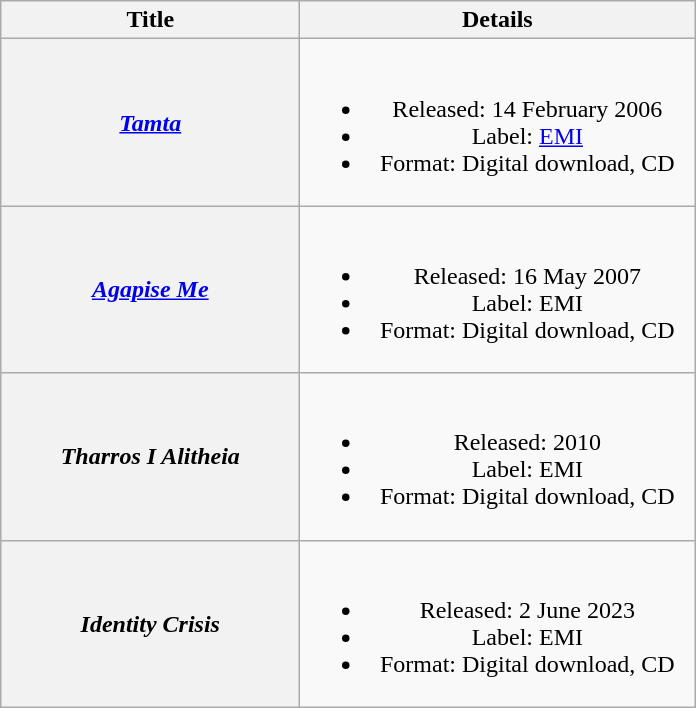<table class="wikitable plainrowheaders" style="text-align:center">
<tr>
<th scope="col" style="width:12em;">Title</th>
<th scope="col" style="width:16em;">Details</th>
</tr>
<tr>
<th scope="row"><em><a href='#'>Tamta</a></em></th>
<td><br><ul><li>Released: 14 February 2006</li><li>Label: <a href='#'>EMI</a></li><li>Format: Digital download, CD</li></ul></td>
</tr>
<tr>
<th scope="row"><em><a href='#'>Agapise Me</a></em></th>
<td><br><ul><li>Released: 16 May 2007</li><li>Label: EMI</li><li>Format: Digital download, CD</li></ul></td>
</tr>
<tr>
<th scope="row"><em>Tharros I Alitheia</em></th>
<td><br><ul><li>Released: 2010</li><li>Label: EMI</li><li>Format: Digital download, CD</li></ul></td>
</tr>
<tr>
<th scope="row"><em>Identity Crisis</em></th>
<td><br><ul><li>Released: 2 June 2023</li><li>Label: EMI</li><li>Format: Digital download, CD</li></ul></td>
</tr>
</table>
